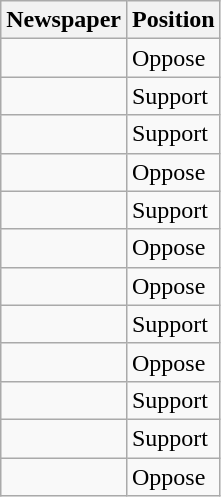<table class="wikitable sortable">
<tr>
<th>Newspaper</th>
<th>Position</th>
</tr>
<tr>
<td></td>
<td>Oppose</td>
</tr>
<tr>
<td></td>
<td>Support</td>
</tr>
<tr>
<td></td>
<td>Support</td>
</tr>
<tr>
<td></td>
<td>Oppose</td>
</tr>
<tr>
<td></td>
<td>Support</td>
</tr>
<tr>
<td></td>
<td>Oppose</td>
</tr>
<tr>
<td></td>
<td>Oppose</td>
</tr>
<tr>
<td></td>
<td>Support</td>
</tr>
<tr>
<td></td>
<td>Oppose</td>
</tr>
<tr>
<td></td>
<td>Support</td>
</tr>
<tr>
<td></td>
<td>Support</td>
</tr>
<tr>
<td></td>
<td>Oppose</td>
</tr>
</table>
